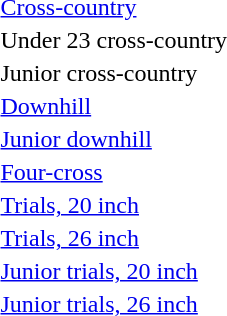<table>
<tr>
<td><a href='#'>Cross-country</a><br></td>
<td></td>
<td></td>
<td></td>
</tr>
<tr>
<td>Under 23 cross-country<br></td>
<td></td>
<td></td>
<td></td>
</tr>
<tr>
<td>Junior cross-country<br></td>
<td></td>
<td></td>
<td></td>
</tr>
<tr>
<td><a href='#'>Downhill</a><br></td>
<td></td>
<td></td>
<td></td>
</tr>
<tr>
<td><a href='#'>Junior downhill</a><br></td>
<td></td>
<td></td>
<td></td>
</tr>
<tr>
<td><a href='#'>Four-cross</a></td>
<td></td>
<td></td>
<td></td>
</tr>
<tr>
<td><a href='#'>Trials, 20 inch</a></td>
<td></td>
<td></td>
<td></td>
</tr>
<tr>
<td><a href='#'>Trials, 26 inch</a></td>
<td></td>
<td></td>
<td></td>
</tr>
<tr>
<td><a href='#'>Junior trials, 20 inch</a></td>
<td></td>
<td></td>
<td></td>
</tr>
<tr>
<td><a href='#'>Junior trials, 26 inch</a></td>
<td></td>
<td></td>
<td></td>
</tr>
</table>
